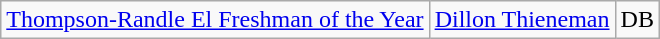<table class="wikitable sortable sortable" style="text-align: center">
<tr>
<td><a href='#'>Thompson-Randle El Freshman of the Year</a></td>
<td><a href='#'>Dillon Thieneman</a></td>
<td>DB</td>
</tr>
</table>
